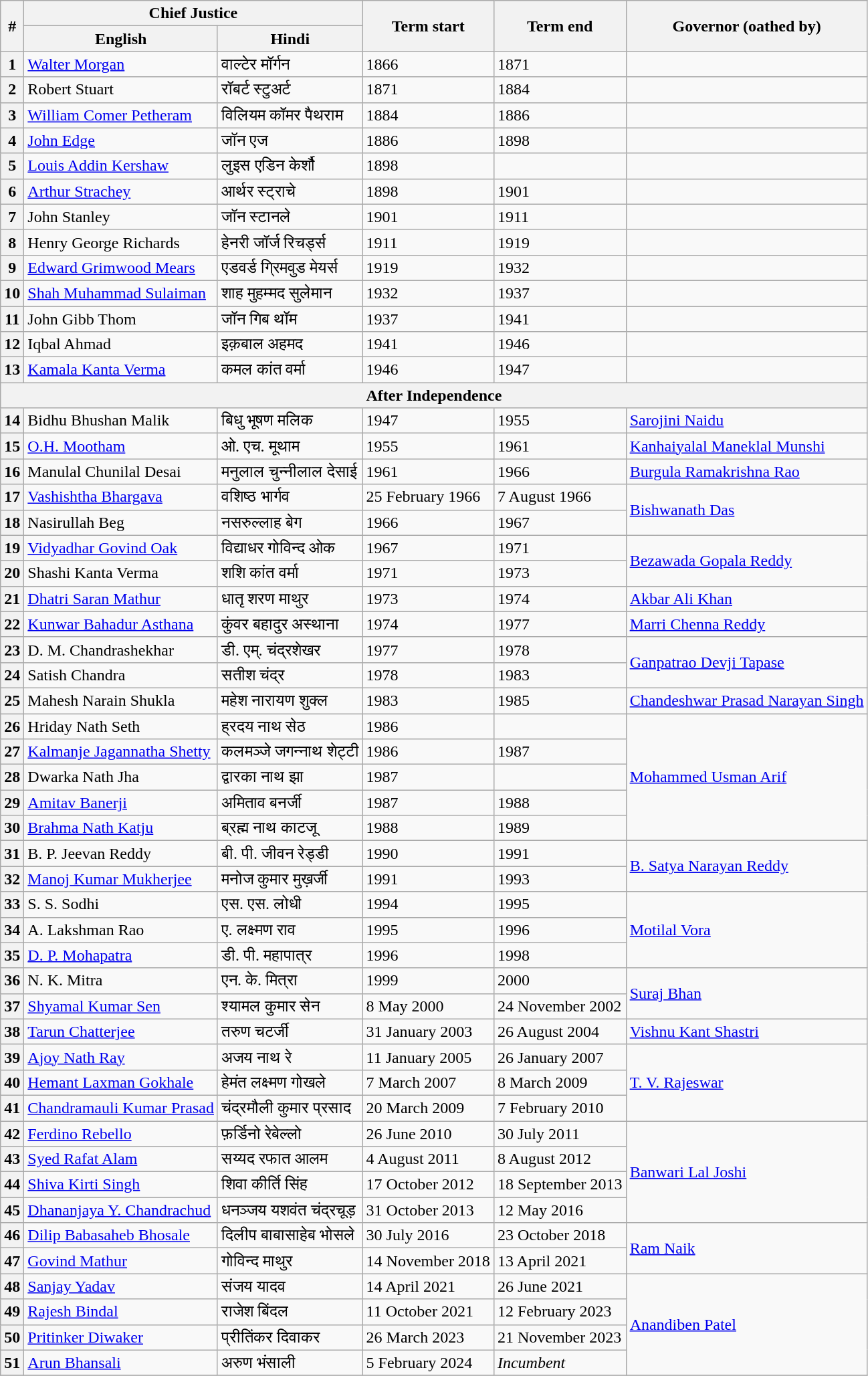<table class="wikitable">
<tr>
<th rowspan="2">#</th>
<th colspan="2">Chief Justice</th>
<th rowspan="2">Term start</th>
<th rowspan="2">Term end</th>
<th rowspan="2">Governor (oathed by)</th>
</tr>
<tr>
<th>English</th>
<th>Hindi</th>
</tr>
<tr>
<th>1</th>
<td><a href='#'>Walter Morgan</a></td>
<td>वाल्टेर मॉर्गन</td>
<td>1866</td>
<td>1871</td>
<td></td>
</tr>
<tr>
<th>2</th>
<td>Robert Stuart</td>
<td>रॉबर्ट स्टुअर्ट</td>
<td>1871</td>
<td>1884</td>
<td></td>
</tr>
<tr>
<th>3</th>
<td><a href='#'>William Comer Petheram</a></td>
<td>विलियम कॉमर पैथराम</td>
<td>1884</td>
<td>1886</td>
<td></td>
</tr>
<tr>
<th>4</th>
<td><a href='#'>John Edge</a></td>
<td>जॉन एज</td>
<td>1886</td>
<td>1898</td>
<td></td>
</tr>
<tr>
<th>5</th>
<td><a href='#'>Louis Addin Kershaw</a></td>
<td>लुइस एडिन केर्शौ</td>
<td>1898</td>
<td></td>
<td></td>
</tr>
<tr>
<th>6</th>
<td><a href='#'>Arthur Strachey</a></td>
<td>आर्थर स्ट्राचे</td>
<td>1898</td>
<td>1901</td>
<td></td>
</tr>
<tr>
<th>7</th>
<td>John Stanley</td>
<td>जॉन स्टानले</td>
<td>1901</td>
<td>1911</td>
<td></td>
</tr>
<tr>
<th>8</th>
<td>Henry George Richards</td>
<td>हेनरी जॉर्ज रिचर्ड्स</td>
<td>1911</td>
<td>1919</td>
<td></td>
</tr>
<tr>
<th>9</th>
<td><a href='#'>Edward Grimwood Mears</a></td>
<td>एडवर्ड ग्रिमवुड मेयर्स</td>
<td>1919</td>
<td>1932</td>
<td></td>
</tr>
<tr>
<th>10</th>
<td><a href='#'>Shah Muhammad Sulaiman</a></td>
<td>शाह मुहम्मद सुलेमान</td>
<td>1932</td>
<td>1937</td>
<td></td>
</tr>
<tr>
<th>11</th>
<td>John Gibb Thom</td>
<td>जॉन गिब थॉम</td>
<td>1937</td>
<td>1941</td>
<td></td>
</tr>
<tr>
<th>12</th>
<td>Iqbal Ahmad</td>
<td>इक़बाल अहमद</td>
<td>1941</td>
<td>1946</td>
<td></td>
</tr>
<tr>
<th>13</th>
<td><a href='#'>Kamala Kanta Verma</a></td>
<td>कमल कांत वर्मा</td>
<td>1946</td>
<td>1947</td>
<td></td>
</tr>
<tr>
<th colspan="6">After Independence</th>
</tr>
<tr>
<th>14</th>
<td>Bidhu Bhushan Malik</td>
<td>बिधु भूषण मलिक</td>
<td>1947</td>
<td>1955</td>
<td><a href='#'>Sarojini Naidu</a></td>
</tr>
<tr>
<th>15</th>
<td><a href='#'>O.H. Mootham</a></td>
<td>ओ. एच. मूथाम</td>
<td>1955</td>
<td>1961</td>
<td><a href='#'>Kanhaiyalal Maneklal Munshi</a></td>
</tr>
<tr>
<th>16</th>
<td>Manulal Chunilal Desai</td>
<td>मनुलाल चुन्नीलाल देसाई</td>
<td>1961</td>
<td>1966</td>
<td><a href='#'>Burgula Ramakrishna Rao</a></td>
</tr>
<tr>
<th>17</th>
<td><a href='#'>Vashishtha Bhargava</a></td>
<td>वशिष्ठ भार्गव</td>
<td>25 February 1966</td>
<td>7 August 1966</td>
<td rowspan="2"><a href='#'>Bishwanath Das</a></td>
</tr>
<tr>
<th>18</th>
<td>Nasirullah Beg</td>
<td>नसरुल्लाह बेग</td>
<td>1966</td>
<td>1967</td>
</tr>
<tr>
<th>19</th>
<td><a href='#'>Vidyadhar Govind Oak</a></td>
<td>विद्याधर गोविन्द ओक</td>
<td>1967</td>
<td>1971</td>
<td rowspan="2"><a href='#'>Bezawada Gopala Reddy</a></td>
</tr>
<tr>
<th>20</th>
<td>Shashi Kanta Verma</td>
<td>शशि कांत वर्मा</td>
<td>1971</td>
<td>1973</td>
</tr>
<tr>
<th>21</th>
<td><a href='#'>Dhatri Saran Mathur</a></td>
<td>धातृ शरण माथुर</td>
<td>1973</td>
<td>1974</td>
<td><a href='#'>Akbar Ali Khan</a></td>
</tr>
<tr>
<th>22</th>
<td><a href='#'>Kunwar Bahadur Asthana</a></td>
<td>कुंवर बहादुर अस्थाना</td>
<td>1974</td>
<td>1977</td>
<td><a href='#'>Marri Chenna Reddy</a></td>
</tr>
<tr>
<th>23</th>
<td>D. M. Chandrashekhar</td>
<td>डी. एम्. चंद्रशेखर</td>
<td>1977</td>
<td>1978</td>
<td rowspan="2"><a href='#'>Ganpatrao Devji Tapase</a></td>
</tr>
<tr>
<th>24</th>
<td>Satish Chandra</td>
<td>सतीश चंद्र</td>
<td>1978</td>
<td>1983</td>
</tr>
<tr>
<th>25</th>
<td>Mahesh Narain Shukla</td>
<td>महेश नारायण शुक्ल</td>
<td>1983</td>
<td>1985</td>
<td><a href='#'>Chandeshwar Prasad Narayan Singh</a></td>
</tr>
<tr>
<th>26</th>
<td>Hriday Nath Seth</td>
<td>ह्रदय नाथ सेठ</td>
<td>1986</td>
<td></td>
<td rowspan="5"><a href='#'>Mohammed Usman Arif</a></td>
</tr>
<tr>
<th>27</th>
<td><a href='#'>Kalmanje Jagannatha Shetty</a></td>
<td>कलमञ्जे जगन्नाथ शेट्टी</td>
<td>1986</td>
<td>1987</td>
</tr>
<tr>
<th>28</th>
<td>Dwarka Nath Jha</td>
<td>द्वारका नाथ झा</td>
<td>1987</td>
<td></td>
</tr>
<tr>
<th>29</th>
<td><a href='#'>Amitav Banerji</a></td>
<td>अमिताव बनर्जी</td>
<td>1987</td>
<td>1988</td>
</tr>
<tr>
<th>30</th>
<td><a href='#'>Brahma Nath Katju</a></td>
<td>ब्रह्म नाथ काटजू</td>
<td>1988</td>
<td>1989</td>
</tr>
<tr>
<th>31</th>
<td>B. P. Jeevan Reddy</td>
<td>बी. पी. जीवन रेड्डी</td>
<td>1990</td>
<td>1991</td>
<td rowspan="2"><a href='#'>B. Satya Narayan Reddy</a></td>
</tr>
<tr>
<th>32</th>
<td><a href='#'>Manoj Kumar Mukherjee</a></td>
<td>मनोज कुमार मुख़र्जी</td>
<td>1991</td>
<td>1993</td>
</tr>
<tr>
<th>33</th>
<td>S. S. Sodhi</td>
<td>एस. एस. लोधी</td>
<td>1994</td>
<td>1995</td>
<td rowspan="3"><a href='#'>Motilal Vora</a></td>
</tr>
<tr>
<th>34</th>
<td>A. Lakshman Rao</td>
<td>ए. लक्ष्मण राव</td>
<td>1995</td>
<td>1996</td>
</tr>
<tr>
<th>35</th>
<td><a href='#'>D. P. Mohapatra</a></td>
<td>डी. पी. महापात्र</td>
<td>1996</td>
<td>1998</td>
</tr>
<tr>
<th>36</th>
<td>N. K. Mitra</td>
<td>एन. के. मित्रा</td>
<td>1999</td>
<td>2000</td>
<td rowspan="2"><a href='#'>Suraj Bhan</a></td>
</tr>
<tr>
<th>37</th>
<td><a href='#'>Shyamal Kumar Sen</a></td>
<td>श्यामल कुमार सेन</td>
<td>8 May 2000</td>
<td>24 November 2002</td>
</tr>
<tr>
<th>38</th>
<td><a href='#'>Tarun Chatterjee</a></td>
<td>तरुण चटर्जी</td>
<td>31 January 2003</td>
<td>26 August 2004</td>
<td><a href='#'>Vishnu Kant Shastri</a></td>
</tr>
<tr>
<th>39</th>
<td><a href='#'>Ajoy Nath Ray</a></td>
<td>अजय नाथ रे</td>
<td>11 January 2005</td>
<td>26 January 2007</td>
<td rowspan="3"><a href='#'>T. V. Rajeswar</a></td>
</tr>
<tr>
<th>40</th>
<td><a href='#'>Hemant Laxman Gokhale</a></td>
<td>हेमंत लक्ष्मण गोखले</td>
<td>7 March 2007</td>
<td>8 March 2009</td>
</tr>
<tr>
<th>41</th>
<td><a href='#'>Chandramauli Kumar Prasad</a></td>
<td>चंद्रमौली कुमार प्रसाद</td>
<td>20 March 2009</td>
<td>7 February 2010</td>
</tr>
<tr>
<th>42</th>
<td><a href='#'>Ferdino Rebello</a></td>
<td>फ़र्डिनो रेबेल्लो</td>
<td>26 June 2010</td>
<td>30 July 2011</td>
<td rowspan="4"><a href='#'>Banwari Lal Joshi</a></td>
</tr>
<tr>
<th>43</th>
<td><a href='#'>Syed Rafat Alam</a></td>
<td>सय्यद रफात आलम</td>
<td>4 August 2011</td>
<td>8 August 2012</td>
</tr>
<tr>
<th>44</th>
<td><a href='#'>Shiva Kirti Singh</a></td>
<td>शिवा कीर्ति सिंह</td>
<td>17 October 2012</td>
<td>18 September 2013</td>
</tr>
<tr>
<th>45</th>
<td><a href='#'>Dhananjaya Y. Chandrachud</a></td>
<td>धनञ्जय यशवंत चंद्रचूड़</td>
<td>31 October 2013</td>
<td>12 May 2016</td>
</tr>
<tr>
<th>46</th>
<td><a href='#'>Dilip Babasaheb Bhosale</a></td>
<td>दिलीप बाबासाहेब भोसले</td>
<td>30 July 2016</td>
<td>23 October 2018</td>
<td rowspan="2"><a href='#'>Ram Naik</a></td>
</tr>
<tr>
<th>47</th>
<td><a href='#'>Govind Mathur</a></td>
<td>गोविन्द माथुर</td>
<td>14 November 2018</td>
<td>13 April 2021</td>
</tr>
<tr>
<th>48</th>
<td><a href='#'>Sanjay Yadav</a></td>
<td>संजय यादव</td>
<td>14 April 2021</td>
<td>26 June 2021</td>
<td rowspan="4"><a href='#'>Anandiben Patel</a></td>
</tr>
<tr>
<th>49</th>
<td><a href='#'>Rajesh Bindal</a></td>
<td>राजेश बिंदल</td>
<td>11 October 2021</td>
<td>12 February 2023</td>
</tr>
<tr>
<th>50</th>
<td><a href='#'>Pritinker Diwaker</a></td>
<td>प्रीतिंकर दिवाकर</td>
<td>26 March 2023</td>
<td>21 November 2023</td>
</tr>
<tr>
<th>51</th>
<td><a href='#'>Arun Bhansali</a></td>
<td>अरुण भंसाली</td>
<td>5 February 2024</td>
<td><em>Incumbent</em></td>
</tr>
<tr>
</tr>
</table>
